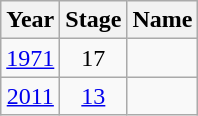<table class="wikitable sortable" style="text-align: center;">
<tr>
<th>Year</th>
<th>Stage</th>
<th>Name</th>
</tr>
<tr>
<td><a href='#'>1971</a></td>
<td>17</td>
<td align="left"></td>
</tr>
<tr>
<td><a href='#'>2011</a></td>
<td><a href='#'>13</a></td>
<td align="left"></td>
</tr>
</table>
